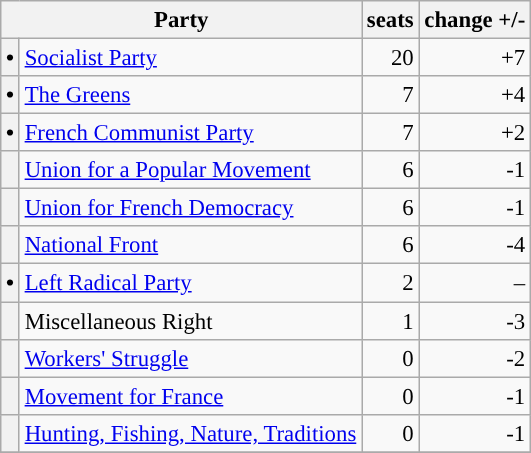<table class="wikitable" style="font-size: 95%;">
<tr>
<th colspan=2>Party</th>
<th>seats</th>
<th>change +/-</th>
</tr>
<tr>
<th style="background-color: "><span>•</span></th>
<td><a href='#'>Socialist Party</a></td>
<td align="right">20</td>
<td align="right">+7</td>
</tr>
<tr>
<th style="background-color: "><span>•</span></th>
<td><a href='#'>The Greens</a></td>
<td align="right">7</td>
<td align="right">+4</td>
</tr>
<tr>
<th style="background-color: "><span>•</span></th>
<td><a href='#'>French Communist Party</a></td>
<td align="right">7</td>
<td align="right">+2</td>
</tr>
<tr>
<th style="background-color: "></th>
<td><a href='#'>Union for a Popular Movement</a></td>
<td align="right">6</td>
<td align="right">-1</td>
</tr>
<tr>
<th style="background-color: "></th>
<td><a href='#'>Union for French Democracy</a></td>
<td align="right">6</td>
<td align="right">-1</td>
</tr>
<tr>
<th style="background-color: "></th>
<td><a href='#'>National Front</a></td>
<td align="right">6</td>
<td align="right">-4</td>
</tr>
<tr>
<th style="background-color: "><span>•</span></th>
<td><a href='#'>Left Radical Party</a></td>
<td align="right">2</td>
<td align="right">–</td>
</tr>
<tr>
<th style="background-color: "></th>
<td>Miscellaneous Right</td>
<td align="right">1</td>
<td align="right">-3</td>
</tr>
<tr>
<th style="background-color: "></th>
<td><a href='#'>Workers' Struggle</a></td>
<td align="right">0</td>
<td align="right">-2</td>
</tr>
<tr>
<th style="background-color: "></th>
<td><a href='#'>Movement for France</a></td>
<td align="right">0</td>
<td align="right">-1</td>
</tr>
<tr>
<th style="background-color: "></th>
<td><a href='#'>Hunting, Fishing, Nature, Traditions</a></td>
<td align="right">0</td>
<td align="right">-1</td>
</tr>
<tr>
</tr>
</table>
